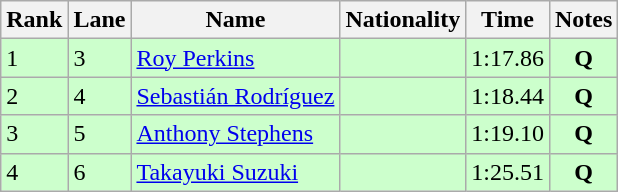<table class="wikitable">
<tr>
<th>Rank</th>
<th>Lane</th>
<th>Name</th>
<th>Nationality</th>
<th>Time</th>
<th>Notes</th>
</tr>
<tr style="background:#ccffcc;">
<td>1</td>
<td>3</td>
<td><a href='#'>Roy Perkins</a></td>
<td></td>
<td>1:17.86</td>
<td style="text-align:center;"><strong>Q</strong></td>
</tr>
<tr style="background:#ccffcc;">
<td>2</td>
<td>4</td>
<td><a href='#'>Sebastián Rodríguez</a></td>
<td></td>
<td>1:18.44</td>
<td style="text-align:center;"><strong>Q</strong></td>
</tr>
<tr style="background:#ccffcc;">
<td>3</td>
<td>5</td>
<td><a href='#'>Anthony Stephens</a></td>
<td></td>
<td>1:19.10</td>
<td style="text-align:center;"><strong>Q</strong></td>
</tr>
<tr style="background:#ccffcc;">
<td>4</td>
<td>6</td>
<td><a href='#'>Takayuki Suzuki</a></td>
<td></td>
<td>1:25.51</td>
<td style="text-align:center;"><strong>Q</strong></td>
</tr>
</table>
